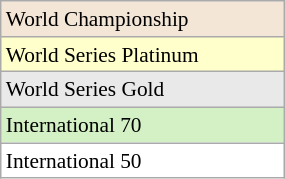<table class=wikitable style=font-size:89%;width:15%>
<tr style="background:#F3E6D7;">
<td>World Championship</td>
</tr>
<tr style="background:#ffc;">
<td>World Series Platinum</td>
</tr>
<tr style="background:#E9E9E9;">
<td>World Series Gold</td>
</tr>
<tr style="background:#D4F1C5;">
<td>International 70</td>
</tr>
<tr style="background:#fff;">
<td>International 50</td>
</tr>
</table>
